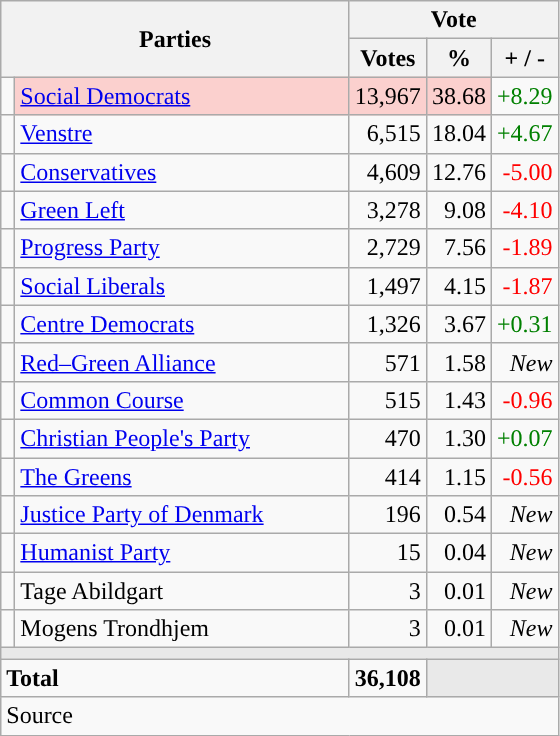<table class="wikitable" style="text-align:right;">
<tr>
<th style="text-align:centre;" rowspan="2" colspan="2" width="225">Parties</th>
<th colspan="3">Vote</th>
</tr>
<tr>
<th width="15">Votes</th>
<th width="15">%</th>
<th width="15">+ / -</th>
</tr>
<tr>
<td width="2" style="color:inherit;background:"></td>
<td bgcolor=#fbd0ce  align="left"><a href='#'>Social Democrats</a></td>
<td bgcolor=#fbd0ce>13,967</td>
<td bgcolor=#fbd0ce>38.68</td>
<td style=color:green;>+8.29</td>
</tr>
<tr>
<td width="2" style="color:inherit;background:"></td>
<td align="left"><a href='#'>Venstre</a></td>
<td>6,515</td>
<td>18.04</td>
<td style=color:green;>+4.67</td>
</tr>
<tr>
<td width="2" style="color:inherit;background:"></td>
<td align="left"><a href='#'>Conservatives</a></td>
<td>4,609</td>
<td>12.76</td>
<td style=color:red;>-5.00</td>
</tr>
<tr>
<td width="2" style="color:inherit;background:"></td>
<td align="left"><a href='#'>Green Left</a></td>
<td>3,278</td>
<td>9.08</td>
<td style=color:red;>-4.10</td>
</tr>
<tr>
<td width="2" style="color:inherit;background:"></td>
<td align="left"><a href='#'>Progress Party</a></td>
<td>2,729</td>
<td>7.56</td>
<td style=color:red;>-1.89</td>
</tr>
<tr>
<td width="2" style="color:inherit;background:"></td>
<td align="left"><a href='#'>Social Liberals</a></td>
<td>1,497</td>
<td>4.15</td>
<td style=color:red;>-1.87</td>
</tr>
<tr>
<td width="2" style="color:inherit;background:"></td>
<td align="left"><a href='#'>Centre Democrats</a></td>
<td>1,326</td>
<td>3.67</td>
<td style=color:green;>+0.31</td>
</tr>
<tr>
<td width="2" style="color:inherit;background:"></td>
<td align="left"><a href='#'>Red–Green Alliance</a></td>
<td>571</td>
<td>1.58</td>
<td><em>New</em></td>
</tr>
<tr>
<td width="2" style="color:inherit;background:"></td>
<td align="left"><a href='#'>Common Course</a></td>
<td>515</td>
<td>1.43</td>
<td style=color:red;>-0.96</td>
</tr>
<tr>
<td width="2" style="color:inherit;background:"></td>
<td align="left"><a href='#'>Christian People's Party</a></td>
<td>470</td>
<td>1.30</td>
<td style=color:green;>+0.07</td>
</tr>
<tr>
<td width="2" style="color:inherit;background:"></td>
<td align="left"><a href='#'>The Greens</a></td>
<td>414</td>
<td>1.15</td>
<td style=color:red;>-0.56</td>
</tr>
<tr>
<td width="2" style="color:inherit;background:"></td>
<td align="left"><a href='#'>Justice Party of Denmark</a></td>
<td>196</td>
<td>0.54</td>
<td><em>New</em></td>
</tr>
<tr>
<td width="2" style="color:inherit;background:"></td>
<td align="left"><a href='#'>Humanist Party</a></td>
<td>15</td>
<td>0.04</td>
<td><em>New</em></td>
</tr>
<tr>
<td width="2" style="color:inherit;background:"></td>
<td align="left">Tage Abildgart</td>
<td>3</td>
<td>0.01</td>
<td><em>New</em></td>
</tr>
<tr>
<td width="2" style="color:inherit;background:"></td>
<td align="left">Mogens Trondhjem</td>
<td>3</td>
<td>0.01</td>
<td><em>New</em></td>
</tr>
<tr>
<td colspan="7" bgcolor="#E9E9E9"></td>
</tr>
<tr>
<td align="left" colspan="2"><strong>Total</strong></td>
<td><strong>36,108</strong></td>
<td bgcolor="#E9E9E9" colspan="2"></td>
</tr>
<tr>
<td align="left" colspan="6">Source</td>
</tr>
</table>
